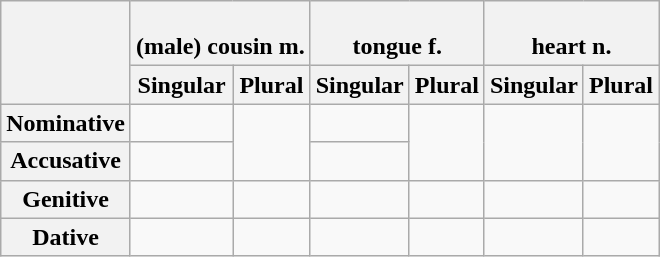<table class="wikitable">
<tr>
<th rowspan="2"></th>
<th colspan="2"><em></em><br>(male) cousin m.</th>
<th colspan="2"><em></em><br>tongue f.</th>
<th colspan="2"><em></em><br>heart n.</th>
</tr>
<tr>
<th>Singular</th>
<th>Plural</th>
<th>Singular</th>
<th>Plural</th>
<th>Singular</th>
<th>Plural</th>
</tr>
<tr>
<th>Nominative</th>
<td><em></em></td>
<td rowspan="2"><em></em></td>
<td><em></em></td>
<td rowspan="2"><em></em></td>
<td rowspan="2"><em></em></td>
<td rowspan="2"><em></em></td>
</tr>
<tr>
<th>Accusative</th>
<td><em></em></td>
<td><em></em></td>
</tr>
<tr>
<th>Genitive</th>
<td><em></em></td>
<td><em></em></td>
<td><em></em></td>
<td><em></em></td>
<td><em></em></td>
<td><em></em></td>
</tr>
<tr>
<th>Dative</th>
<td><em></em></td>
<td><em></em></td>
<td><em></em></td>
<td><em></em></td>
<td><em></em></td>
<td><em></em></td>
</tr>
</table>
